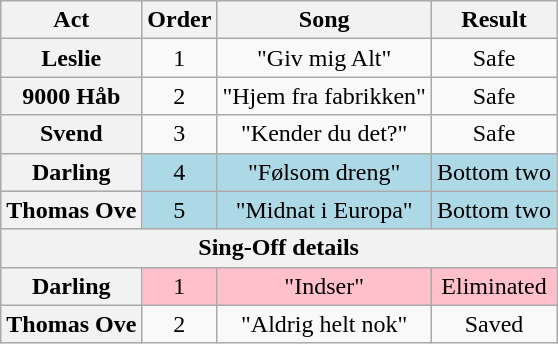<table class="wikitable plainrowheaders" style="text-align:center;">
<tr>
<th scope="col">Act</th>
<th scope="col">Order</th>
<th scope="col">Song</th>
<th scope="col">Result</th>
</tr>
<tr>
<th scope=row>Leslie</th>
<td>1</td>
<td>"Giv mig Alt"</td>
<td>Safe</td>
</tr>
<tr>
<th scope=row>9000 Håb</th>
<td>2</td>
<td>"Hjem fra fabrikken"</td>
<td>Safe</td>
</tr>
<tr>
<th scope=row>Svend</th>
<td>3</td>
<td>"Kender du det?"</td>
<td>Safe</td>
</tr>
<tr style="background:lightblue">
<th scope=row>Darling</th>
<td>4</td>
<td>"Følsom dreng"</td>
<td>Bottom two</td>
</tr>
<tr style="background:lightblue">
<th scope=row>Thomas Ove</th>
<td>5</td>
<td>"Midnat i Europa"</td>
<td>Bottom two</td>
</tr>
<tr>
<th colspan="5">Sing-Off details</th>
</tr>
<tr style="background:pink">
<th scope="row">Darling</th>
<td>1</td>
<td>"Indser"</td>
<td>Eliminated</td>
</tr>
<tr>
<th scope="row">Thomas Ove</th>
<td>2</td>
<td>"Aldrig helt nok"</td>
<td>Saved</td>
</tr>
</table>
